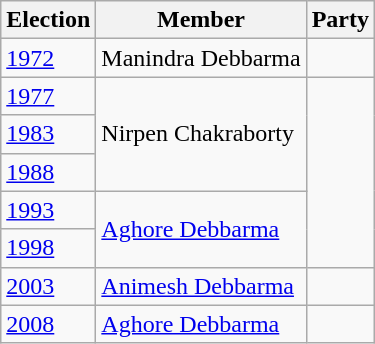<table class="wikitable sortable">
<tr>
<th>Election</th>
<th>Member</th>
<th colspan=2>Party</th>
</tr>
<tr>
<td><a href='#'>1972</a></td>
<td>Manindra Debbarma</td>
<td></td>
</tr>
<tr>
<td><a href='#'>1977</a></td>
<td rowspan=3>Nirpen Chakraborty</td>
</tr>
<tr>
<td><a href='#'>1983</a></td>
</tr>
<tr>
<td><a href='#'>1988</a></td>
</tr>
<tr>
<td><a href='#'>1993</a></td>
<td rowspan=2><a href='#'>Aghore Debbarma</a></td>
</tr>
<tr>
<td><a href='#'>1998</a></td>
</tr>
<tr>
<td><a href='#'>2003</a></td>
<td><a href='#'>Animesh Debbarma</a></td>
<td></td>
</tr>
<tr>
<td><a href='#'>2008</a></td>
<td><a href='#'>Aghore Debbarma</a></td>
<td></td>
</tr>
</table>
